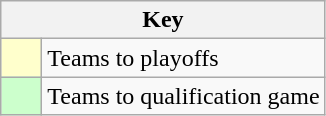<table class="wikitable" style="text-align: center;">
<tr>
<th colspan=2>Key</th>
</tr>
<tr>
<td style="background:#ffffcc; width:20px;"></td>
<td align=left>Teams to playoffs</td>
</tr>
<tr>
<td style="background:#ccffcc; width:20px;"></td>
<td align=left>Teams to qualification game</td>
</tr>
</table>
